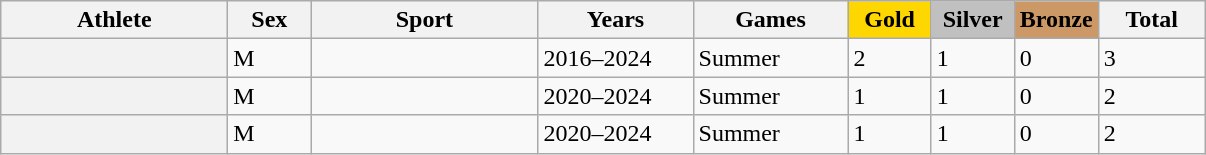<table class="wikitable plainrowheaders"  text-align:center;">
<tr>
<th scope="col" style=width:9.0em;>Athlete</th>
<th scope="col" style=width:3.0em;>Sex</th>
<th scope="col" style=width:9.0em;>Sport</th>
<th scope="col" style=width:6.0em;>Years</th>
<th scope="col" style=width:6.0em;>Games</th>
<th scope="col" style="background-color:gold;width:3.0em; font-weight:bold;">Gold</th>
<th scope="col" style="background-color:silver; width:3.0em; font-weight:bold;">Silver</th>
<th scope="col" style="background-color:#c96; width:3.0em; font-weight:bold;">Bronze</th>
<th scope="col" style="width:4.0em;">Total</th>
</tr>
<tr>
<th scope="row"></th>
<td>M</td>
<td></td>
<td>2016–2024</td>
<td>Summer</td>
<td>2</td>
<td>1</td>
<td>0</td>
<td>3</td>
</tr>
<tr>
<th scope="row"></th>
<td>M</td>
<td></td>
<td>2020–2024</td>
<td>Summer</td>
<td>1</td>
<td>1</td>
<td>0</td>
<td>2</td>
</tr>
<tr>
<th scope="row"></th>
<td>M</td>
<td></td>
<td>2020–2024</td>
<td>Summer</td>
<td>1</td>
<td>1</td>
<td>0</td>
<td>2</td>
</tr>
</table>
